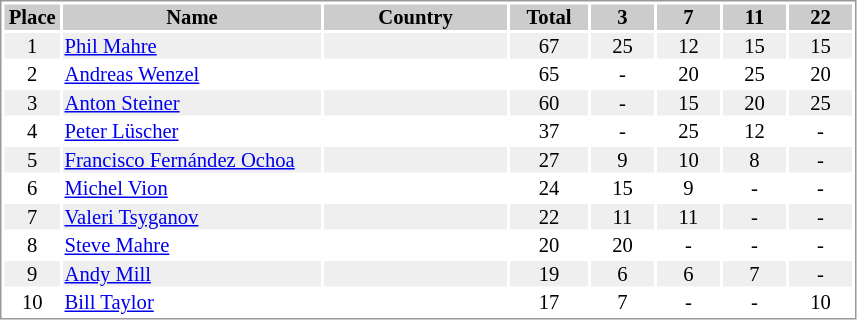<table border="0" style="border: 1px solid #999; background-color:#FFFFFF; text-align:center; font-size:86%; line-height:15px;">
<tr align="center" bgcolor="#CCCCCC">
<th width=35>Place</th>
<th width=170>Name</th>
<th width=120>Country</th>
<th width=50>Total</th>
<th width=40>3</th>
<th width=40>7</th>
<th width=40>11</th>
<th width=40>22</th>
</tr>
<tr bgcolor="#EFEFEF">
<td>1</td>
<td align="left"><a href='#'>Phil Mahre</a></td>
<td align="left"></td>
<td>67</td>
<td>25</td>
<td>12</td>
<td>15</td>
<td>15</td>
</tr>
<tr>
<td>2</td>
<td align="left"><a href='#'>Andreas Wenzel</a></td>
<td align="left"></td>
<td>65</td>
<td>-</td>
<td>20</td>
<td>25</td>
<td>20</td>
</tr>
<tr bgcolor="#EFEFEF">
<td>3</td>
<td align="left"><a href='#'>Anton Steiner</a></td>
<td align="left"></td>
<td>60</td>
<td>-</td>
<td>15</td>
<td>20</td>
<td>25</td>
</tr>
<tr>
<td>4</td>
<td align="left"><a href='#'>Peter Lüscher</a></td>
<td align="left"></td>
<td>37</td>
<td>-</td>
<td>25</td>
<td>12</td>
<td>-</td>
</tr>
<tr bgcolor="#EFEFEF">
<td>5</td>
<td align="left"><a href='#'>Francisco Fernández Ochoa</a></td>
<td align="left"></td>
<td>27</td>
<td>9</td>
<td>10</td>
<td>8</td>
<td>-</td>
</tr>
<tr>
<td>6</td>
<td align="left"><a href='#'>Michel Vion</a></td>
<td align="left"></td>
<td>24</td>
<td>15</td>
<td>9</td>
<td>-</td>
<td>-</td>
</tr>
<tr bgcolor="#EFEFEF">
<td>7</td>
<td align="left"><a href='#'>Valeri Tsyganov</a></td>
<td align="left"></td>
<td>22</td>
<td>11</td>
<td>11</td>
<td>-</td>
<td>-</td>
</tr>
<tr>
<td>8</td>
<td align="left"><a href='#'>Steve Mahre</a></td>
<td align="left"></td>
<td>20</td>
<td>20</td>
<td>-</td>
<td>-</td>
<td>-</td>
</tr>
<tr bgcolor="#EFEFEF">
<td>9</td>
<td align="left"><a href='#'>Andy Mill</a></td>
<td align="left"></td>
<td>19</td>
<td>6</td>
<td>6</td>
<td>7</td>
<td>-</td>
</tr>
<tr>
<td>10</td>
<td align="left"><a href='#'>Bill Taylor</a></td>
<td align="left"></td>
<td>17</td>
<td>7</td>
<td>-</td>
<td>-</td>
<td>10</td>
</tr>
</table>
